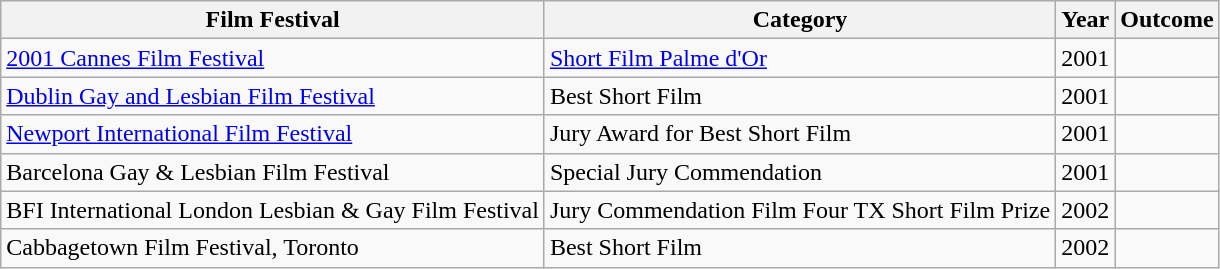<table class="wikitable" border="1" align="centre">
<tr>
<th>Film Festival</th>
<th>Category</th>
<th>Year</th>
<th>Outcome</th>
</tr>
<tr>
<td><a href='#'>2001 Cannes Film Festival</a></td>
<td><a href='#'>Short Film Palme d'Or</a></td>
<td>2001</td>
<td></td>
</tr>
<tr>
<td><a href='#'>Dublin Gay and Lesbian Film Festival</a></td>
<td>Best Short Film</td>
<td>2001</td>
<td></td>
</tr>
<tr>
<td><a href='#'>Newport International Film Festival</a></td>
<td>Jury Award for Best Short Film</td>
<td>2001</td>
<td></td>
</tr>
<tr>
<td>Barcelona Gay & Lesbian Film Festival</td>
<td>Special Jury Commendation</td>
<td>2001</td>
<td></td>
</tr>
<tr>
<td>BFI International London Lesbian & Gay Film Festival</td>
<td>Jury Commendation Film Four TX Short Film Prize</td>
<td>2002</td>
<td></td>
</tr>
<tr>
<td>Cabbagetown Film Festival, Toronto</td>
<td>Best Short Film</td>
<td>2002</td>
<td></td>
</tr>
</table>
